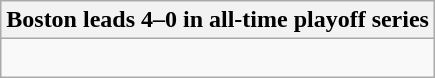<table class="wikitable collapsible collapsed">
<tr>
<th>Boston leads 4–0 in all-time playoff series</th>
</tr>
<tr>
<td><br>


</td>
</tr>
</table>
